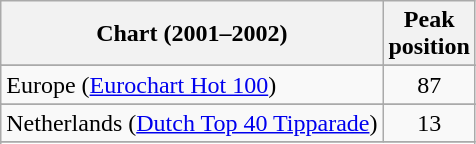<table class="wikitable sortable">
<tr>
<th>Chart (2001–2002)</th>
<th>Peak<br>position</th>
</tr>
<tr>
</tr>
<tr>
<td>Europe (<a href='#'>Eurochart Hot 100</a>)</td>
<td align="center">87</td>
</tr>
<tr>
</tr>
<tr>
</tr>
<tr>
<td>Netherlands (<a href='#'>Dutch Top 40 Tipparade</a>)</td>
<td align="center">13</td>
</tr>
<tr>
</tr>
<tr>
</tr>
<tr>
</tr>
<tr>
</tr>
<tr>
</tr>
<tr>
</tr>
</table>
